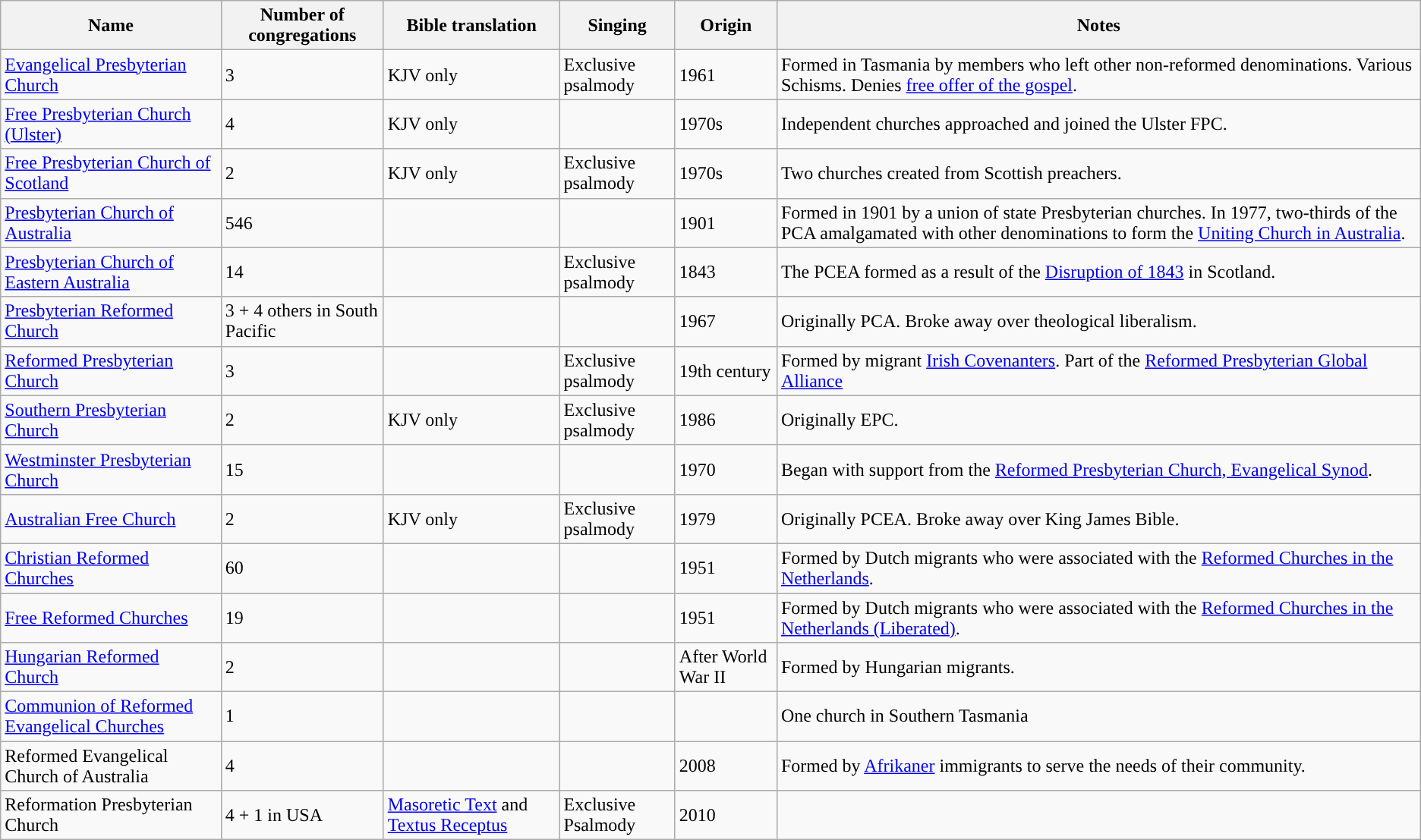<table class="wikitable sortable" summary="xxx">
<tr>
<th scope="col">Name</th>
<th scope="col">Number of congregations</th>
<th scope="col">Bible translation</th>
<th scope="col">Singing</th>
<th scope="col">Origin</th>
<th scope="col">Notes</th>
</tr>
<tr>
<td scope="row"><a href='#'>Evangelical Presbyterian Church</a></td>
<td>3 </td>
<td>KJV only</td>
<td>Exclusive psalmody</td>
<td>1961</td>
<td>Formed in Tasmania by members who left other non-reformed denominations. Various Schisms. Denies <a href='#'>free offer of the gospel</a>. </td>
</tr>
<tr>
<td scope="row"><a href='#'>Free Presbyterian Church (Ulster)</a></td>
<td>4 </td>
<td>KJV only </td>
<td></td>
<td>1970s</td>
<td>Independent churches approached and joined the Ulster FPC.</td>
</tr>
<tr>
<td scope="row"><a href='#'>Free Presbyterian Church of Scotland</a></td>
<td>2 </td>
<td>KJV only </td>
<td>Exclusive psalmody </td>
<td>1970s</td>
<td>Two churches created from Scottish preachers.</td>
</tr>
<tr>
<td scope="row"><a href='#'>Presbyterian Church of Australia</a></td>
<td>546 </td>
<td></td>
<td></td>
<td>1901</td>
<td>Formed in 1901 by a union of state Presbyterian churches. In 1977, two-thirds of the PCA amalgamated with other denominations to form the <a href='#'>Uniting Church in Australia</a>.</td>
</tr>
<tr>
<td scope="row"><a href='#'>Presbyterian Church of Eastern Australia</a></td>
<td>14 </td>
<td></td>
<td>Exclusive psalmody </td>
<td>1843</td>
<td>The PCEA formed as a result of the <a href='#'>Disruption of 1843</a> in Scotland.</td>
</tr>
<tr>
<td scope="row"><a href='#'>Presbyterian Reformed Church</a></td>
<td>3 + 4 others in South Pacific </td>
<td></td>
<td></td>
<td>1967</td>
<td>Originally PCA. Broke away over theological liberalism.</td>
</tr>
<tr>
<td scope="row"><a href='#'>Reformed Presbyterian Church</a></td>
<td>3 </td>
<td></td>
<td>Exclusive psalmody </td>
<td>19th century</td>
<td>Formed by migrant <a href='#'>Irish Covenanters</a>.  Part of the <a href='#'>Reformed Presbyterian Global Alliance</a></td>
</tr>
<tr>
<td scope="row"><a href='#'>Southern Presbyterian Church</a></td>
<td>2 </td>
<td>KJV only </td>
<td>Exclusive psalmody </td>
<td>1986</td>
<td>Originally EPC.</td>
</tr>
<tr>
<td scope="row"><a href='#'>Westminster Presbyterian Church</a></td>
<td>15 </td>
<td></td>
<td></td>
<td>1970</td>
<td>Began with support from the <a href='#'>Reformed Presbyterian Church, Evangelical Synod</a>.</td>
</tr>
<tr>
<td scope="row"><a href='#'>Australian Free Church</a></td>
<td>2 </td>
<td>KJV only </td>
<td>Exclusive psalmody </td>
<td>1979</td>
<td>Originally PCEA. Broke away over King James Bible.</td>
</tr>
<tr>
<td scope="row"><a href='#'>Christian Reformed Churches</a></td>
<td>60 </td>
<td></td>
<td></td>
<td>1951</td>
<td>Formed by Dutch migrants who were associated with the <a href='#'>Reformed Churches in the Netherlands</a>.</td>
</tr>
<tr>
<td scope="row"><a href='#'>Free Reformed Churches</a></td>
<td>19 </td>
<td></td>
<td></td>
<td>1951</td>
<td>Formed by Dutch migrants who were associated with the <a href='#'>Reformed Churches in the Netherlands (Liberated)</a>.</td>
</tr>
<tr>
<td scope="row"><a href='#'>Hungarian Reformed Church</a></td>
<td>2</td>
<td></td>
<td></td>
<td>After World War II</td>
<td>Formed by Hungarian migrants.</td>
</tr>
<tr>
<td Scope"row><a href='#'>Communion of Reformed Evangelical Churches</a></td>
<td>1</td>
<td></td>
<td></td>
<td></td>
<td>One church in Southern Tasmania</td>
</tr>
<tr>
<td scope="row">Reformed Evangelical Church of Australia</td>
<td>4 </td>
<td></td>
<td></td>
<td>2008</td>
<td>Formed by <a href='#'>Afrikaner</a> immigrants to serve the needs of their community.</td>
</tr>
<tr>
<td scope="row">Reformation Presbyterian Church</td>
<td>4 + 1 in USA </td>
<td><a href='#'>Masoretic Text</a> and <a href='#'>Textus Receptus</a> </td>
<td>Exclusive Psalmody </td>
<td>2010</td>
<td></td>
</tr>
</table>
